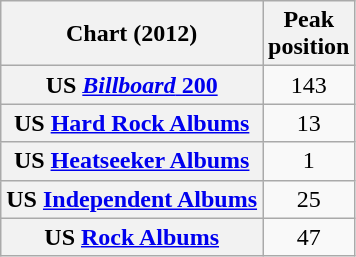<table class="wikitable sortable plainrowheaders" style="text-align:center;">
<tr>
<th scope="col">Chart (2012)</th>
<th scope="col">Peak<br>position</th>
</tr>
<tr>
<th scope="row">US <a href='#'><em>Billboard</em> 200</a></th>
<td>143</td>
</tr>
<tr>
<th scope="row">US <a href='#'>Hard Rock Albums</a></th>
<td>13</td>
</tr>
<tr>
<th scope="row">US <a href='#'>Heatseeker Albums</a></th>
<td>1</td>
</tr>
<tr>
<th scope="row">US <a href='#'>Independent Albums</a></th>
<td>25</td>
</tr>
<tr>
<th scope="row">US <a href='#'>Rock Albums</a></th>
<td>47</td>
</tr>
</table>
